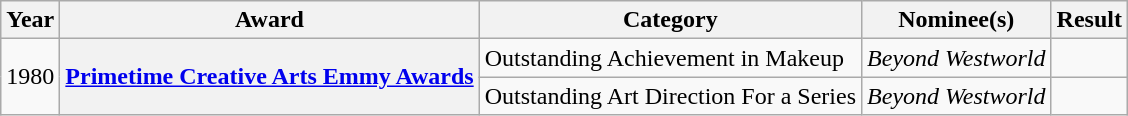<table class="wikitable plainrowheaders">
<tr>
<th>Year</th>
<th>Award</th>
<th>Category</th>
<th>Nominee(s)</th>
<th>Result</th>
</tr>
<tr>
<td rowspan="2">1980</td>
<th scope="row" rowspan="2"><a href='#'>Primetime Creative Arts Emmy Awards</a></th>
<td>Outstanding Achievement in Makeup</td>
<td><em>Beyond Westworld</em></td>
<td></td>
</tr>
<tr>
<td>Outstanding Art Direction For a Series</td>
<td><em>Beyond Westworld</em></td>
<td></td>
</tr>
</table>
